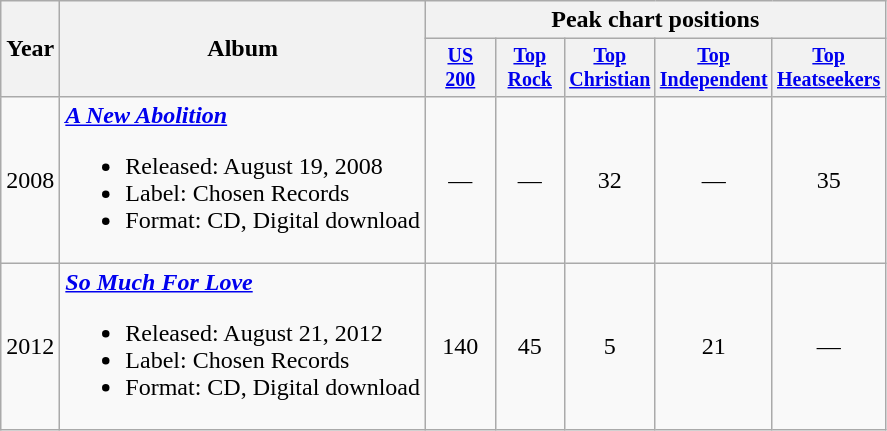<table class="wikitable" style="text-align:center;">
<tr>
<th rowspan="2">Year</th>
<th rowspan="2">Album</th>
<th colspan="5">Peak chart positions</th>
</tr>
<tr style="font-size:smaller;">
<th width="40"><a href='#'>US<br>200</a></th>
<th width="40"><a href='#'>Top<br>Rock</a></th>
<th width="40"><a href='#'>Top<br>Christian</a></th>
<th width="40"><a href='#'>Top<br>Independent</a></th>
<th width="40"><a href='#'>Top<br>Heatseekers</a></th>
</tr>
<tr>
<td>2008</td>
<td align="left"><strong><em><a href='#'>A New Abolition</a></em></strong><br><ul><li>Released: August 19, 2008</li><li>Label: Chosen Records</li><li>Format: CD, Digital download</li></ul></td>
<td>—</td>
<td>—</td>
<td>32</td>
<td>—</td>
<td>35</td>
</tr>
<tr>
<td>2012</td>
<td align="left"><strong><em><a href='#'>So Much For Love</a></em></strong><br><ul><li>Released: August 21, 2012</li><li>Label: Chosen Records</li><li>Format: CD, Digital download</li></ul></td>
<td>140</td>
<td>45</td>
<td>5</td>
<td>21</td>
<td>—</td>
</tr>
</table>
